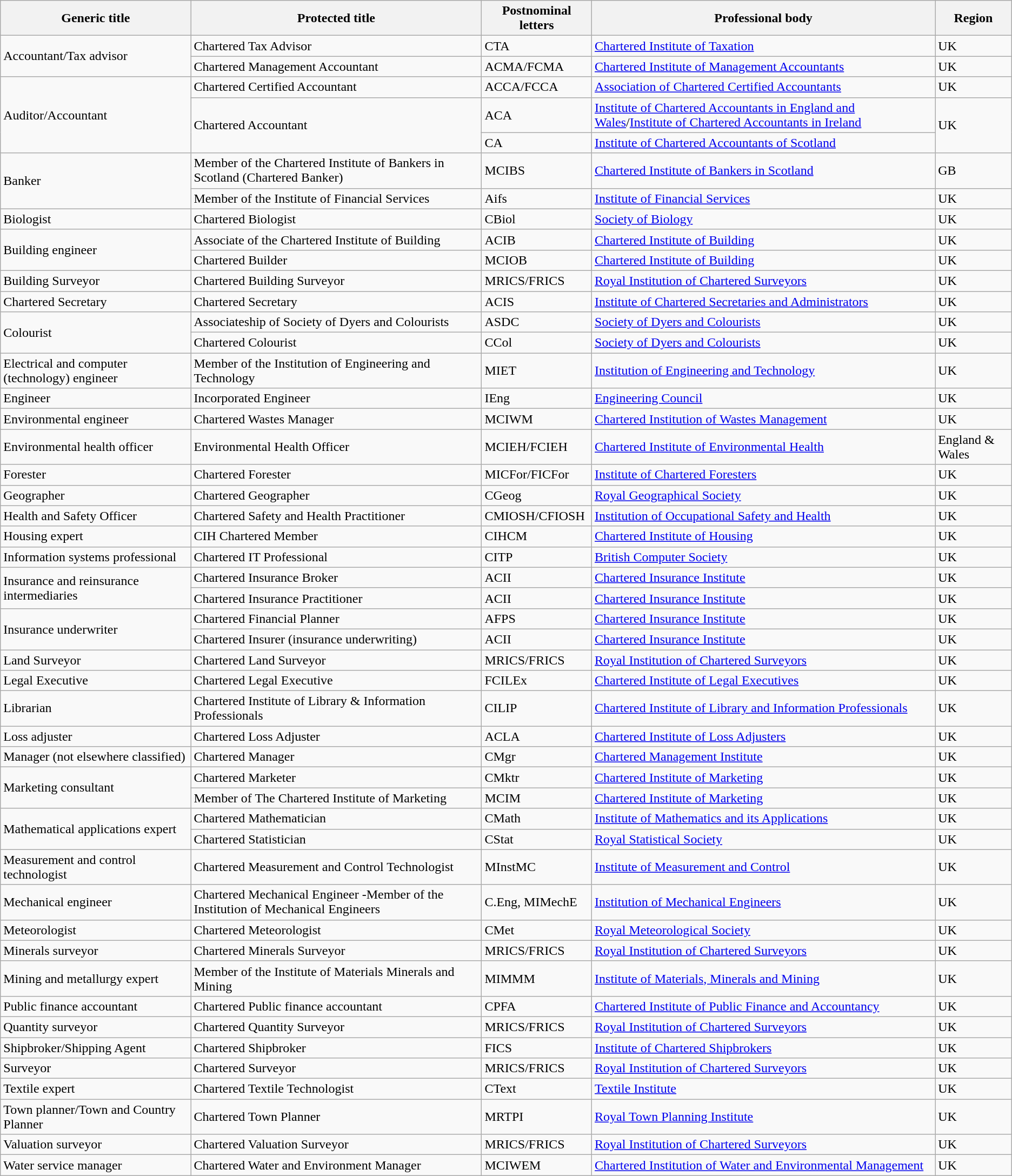<table class= wikitable>
<tr>
<th>Generic title</th>
<th>Protected title</th>
<th>Postnominal letters</th>
<th>Professional body</th>
<th>Region</th>
</tr>
<tr>
<td rowspan=2>Accountant/Tax advisor</td>
<td>Chartered Tax Advisor</td>
<td>CTA</td>
<td><a href='#'>Chartered Institute of Taxation</a></td>
<td>UK</td>
</tr>
<tr>
<td>Chartered Management Accountant</td>
<td>ACMA/FCMA</td>
<td><a href='#'>Chartered Institute of Management Accountants</a></td>
<td>UK</td>
</tr>
<tr>
<td rowspan=3>Auditor/Accountant</td>
<td>Chartered Certified Accountant</td>
<td>ACCA/FCCA</td>
<td><a href='#'>Association of Chartered Certified Accountants</a></td>
<td>UK</td>
</tr>
<tr>
<td rowspan=2>Chartered Accountant</td>
<td>ACA</td>
<td><a href='#'>Institute of Chartered Accountants in England and Wales</a>/<a href='#'>Institute of Chartered Accountants in Ireland</a></td>
<td rowspan=2>UK</td>
</tr>
<tr>
<td>CA</td>
<td><a href='#'>Institute of Chartered Accountants of Scotland</a></td>
</tr>
<tr>
<td rowspan=2>Banker</td>
<td>Member of the Chartered Institute of Bankers in Scotland (Chartered Banker)</td>
<td>MCIBS</td>
<td><a href='#'>Chartered Institute of Bankers in Scotland</a></td>
<td>GB</td>
</tr>
<tr>
<td>Member of the Institute of Financial Services</td>
<td>Aifs</td>
<td><a href='#'>Institute of Financial Services</a></td>
<td>UK</td>
</tr>
<tr>
<td>Biologist</td>
<td>Chartered Biologist</td>
<td>CBiol</td>
<td><a href='#'>Society of Biology</a></td>
<td>UK</td>
</tr>
<tr>
<td rowspan=2>Building engineer</td>
<td>Associate of the Chartered Institute of Building</td>
<td>ACIB</td>
<td><a href='#'>Chartered Institute of Building</a></td>
<td>UK</td>
</tr>
<tr>
<td>Chartered Builder</td>
<td>MCIOB</td>
<td><a href='#'>Chartered Institute of Building</a></td>
<td>UK</td>
</tr>
<tr>
<td>Building Surveyor</td>
<td>Chartered Building Surveyor</td>
<td>MRICS/FRICS</td>
<td><a href='#'>Royal Institution of Chartered Surveyors</a></td>
<td>UK</td>
</tr>
<tr>
<td>Chartered Secretary</td>
<td>Chartered Secretary</td>
<td>ACIS</td>
<td><a href='#'>Institute of Chartered Secretaries and Administrators</a></td>
<td>UK</td>
</tr>
<tr>
<td rowspan=2>Colourist</td>
<td>Associateship of Society of Dyers and Colourists</td>
<td>ASDC</td>
<td><a href='#'>Society of Dyers and Colourists</a></td>
<td>UK</td>
</tr>
<tr>
<td>Chartered Colourist</td>
<td>CCol</td>
<td><a href='#'>Society of Dyers and Colourists</a></td>
<td>UK</td>
</tr>
<tr>
<td>Electrical and computer (technology) engineer</td>
<td>Member of the Institution of Engineering and Technology</td>
<td>MIET</td>
<td><a href='#'>Institution of Engineering and Technology</a></td>
<td>UK</td>
</tr>
<tr>
<td>Engineer</td>
<td>Incorporated Engineer</td>
<td>IEng</td>
<td><a href='#'>Engineering Council</a></td>
<td>UK</td>
</tr>
<tr>
<td>Environmental engineer</td>
<td>Chartered Wastes Manager</td>
<td>MCIWM</td>
<td><a href='#'>Chartered Institution of Wastes Management</a></td>
<td>UK</td>
</tr>
<tr>
<td>Environmental health officer</td>
<td>Environmental Health Officer</td>
<td>MCIEH/FCIEH</td>
<td><a href='#'>Chartered Institute of Environmental Health</a></td>
<td>England & Wales</td>
</tr>
<tr>
<td>Forester</td>
<td>Chartered Forester</td>
<td>MICFor/FICFor</td>
<td><a href='#'>Institute of Chartered Foresters</a></td>
<td>UK</td>
</tr>
<tr>
<td>Geographer</td>
<td>Chartered Geographer</td>
<td>CGeog</td>
<td><a href='#'>Royal Geographical Society</a></td>
<td>UK</td>
</tr>
<tr>
<td>Health and Safety Officer</td>
<td>Chartered Safety and Health Practitioner</td>
<td>CMIOSH/CFIOSH</td>
<td><a href='#'>Institution of Occupational Safety and Health</a></td>
<td>UK</td>
</tr>
<tr>
<td>Housing expert</td>
<td>CIH Chartered Member</td>
<td>CIHCM</td>
<td><a href='#'>Chartered Institute of Housing</a></td>
<td>UK</td>
</tr>
<tr>
<td>Information systems professional</td>
<td>Chartered IT Professional</td>
<td>CITP</td>
<td><a href='#'>British Computer Society</a></td>
<td>UK</td>
</tr>
<tr>
<td rowspan=2>Insurance and reinsurance intermediaries</td>
<td>Chartered Insurance Broker</td>
<td>ACII</td>
<td><a href='#'>Chartered Insurance Institute</a></td>
<td>UK</td>
</tr>
<tr>
<td>Chartered Insurance Practitioner</td>
<td>ACII</td>
<td><a href='#'>Chartered Insurance Institute</a></td>
<td>UK</td>
</tr>
<tr>
<td rowspan=2>Insurance underwriter</td>
<td>Chartered Financial Planner</td>
<td>AFPS</td>
<td><a href='#'>Chartered Insurance Institute</a></td>
<td>UK</td>
</tr>
<tr>
<td>Chartered Insurer (insurance underwriting)</td>
<td>ACII</td>
<td><a href='#'>Chartered Insurance Institute</a></td>
<td>UK</td>
</tr>
<tr>
<td>Land Surveyor</td>
<td>Chartered Land Surveyor</td>
<td>MRICS/FRICS</td>
<td><a href='#'>Royal Institution of Chartered Surveyors</a></td>
<td>UK</td>
</tr>
<tr>
<td>Legal Executive</td>
<td>Chartered Legal Executive</td>
<td>FCILEx</td>
<td><a href='#'>Chartered Institute of Legal Executives</a></td>
<td>UK</td>
</tr>
<tr>
<td>Librarian</td>
<td>Chartered Institute of Library & Information Professionals</td>
<td>CILIP</td>
<td><a href='#'>Chartered Institute of Library and Information Professionals</a></td>
<td>UK</td>
</tr>
<tr>
<td>Loss adjuster</td>
<td>Chartered Loss Adjuster</td>
<td>ACLA</td>
<td><a href='#'>Chartered Institute of Loss Adjusters</a></td>
<td>UK</td>
</tr>
<tr>
<td>Manager (not elsewhere classified)</td>
<td>Chartered Manager</td>
<td>CMgr</td>
<td><a href='#'>Chartered Management Institute</a></td>
<td>UK</td>
</tr>
<tr>
<td rowspan=2>Marketing consultant</td>
<td>Chartered Marketer</td>
<td>CMktr</td>
<td><a href='#'>Chartered Institute of Marketing</a></td>
<td>UK</td>
</tr>
<tr>
<td>Member of The Chartered Institute of Marketing</td>
<td>MCIM</td>
<td><a href='#'>Chartered Institute of Marketing</a></td>
<td>UK</td>
</tr>
<tr>
<td rowspan=2>Mathematical applications expert</td>
<td>Chartered Mathematician</td>
<td>CMath</td>
<td><a href='#'>Institute of Mathematics and its Applications</a></td>
<td>UK</td>
</tr>
<tr>
<td>Chartered Statistician</td>
<td>CStat</td>
<td><a href='#'>Royal Statistical Society</a></td>
<td>UK</td>
</tr>
<tr>
<td>Measurement and control technologist</td>
<td>Chartered Measurement and Control Technologist</td>
<td>MInstMC</td>
<td><a href='#'>Institute of Measurement and Control</a></td>
<td>UK</td>
</tr>
<tr>
<td>Mechanical engineer</td>
<td>Chartered Mechanical Engineer -Member of the Institution of Mechanical Engineers</td>
<td>C.Eng, MIMechE</td>
<td><a href='#'>Institution of Mechanical Engineers</a></td>
<td>UK</td>
</tr>
<tr>
<td>Meteorologist</td>
<td>Chartered Meteorologist</td>
<td>CMet</td>
<td><a href='#'>Royal Meteorological Society</a></td>
<td>UK</td>
</tr>
<tr>
<td>Minerals surveyor</td>
<td>Chartered Minerals Surveyor</td>
<td>MRICS/FRICS</td>
<td><a href='#'>Royal Institution of Chartered Surveyors</a></td>
<td>UK</td>
</tr>
<tr>
<td>Mining and metallurgy expert</td>
<td>Member of the Institute of Materials Minerals and Mining</td>
<td>MIMMM</td>
<td><a href='#'>Institute of Materials, Minerals and Mining</a></td>
<td>UK</td>
</tr>
<tr>
<td>Public finance accountant</td>
<td>Chartered Public finance accountant</td>
<td>CPFA</td>
<td><a href='#'>Chartered Institute of Public Finance and Accountancy</a></td>
<td>UK</td>
</tr>
<tr>
<td>Quantity surveyor</td>
<td>Chartered Quantity Surveyor</td>
<td>MRICS/FRICS</td>
<td><a href='#'>Royal Institution of Chartered Surveyors</a></td>
<td>UK</td>
</tr>
<tr>
<td>Shipbroker/Shipping Agent</td>
<td>Chartered Shipbroker</td>
<td>FICS</td>
<td><a href='#'>Institute of Chartered Shipbrokers</a></td>
<td>UK</td>
</tr>
<tr>
<td>Surveyor</td>
<td>Chartered Surveyor</td>
<td>MRICS/FRICS</td>
<td><a href='#'>Royal Institution of Chartered Surveyors</a></td>
<td>UK</td>
</tr>
<tr>
<td>Textile expert</td>
<td>Chartered Textile Technologist</td>
<td>CText</td>
<td><a href='#'>Textile Institute</a></td>
<td>UK</td>
</tr>
<tr>
<td>Town planner/Town and Country Planner</td>
<td>Chartered Town Planner</td>
<td>MRTPI</td>
<td><a href='#'>Royal Town Planning Institute</a></td>
<td>UK</td>
</tr>
<tr>
<td>Valuation surveyor</td>
<td>Chartered Valuation Surveyor</td>
<td>MRICS/FRICS</td>
<td><a href='#'>Royal Institution of Chartered Surveyors</a></td>
<td>UK</td>
</tr>
<tr>
<td>Water service manager</td>
<td>Chartered Water and Environment Manager</td>
<td>MCIWEM</td>
<td><a href='#'>Chartered Institution of Water and Environmental Management</a></td>
<td>UK</td>
</tr>
</table>
